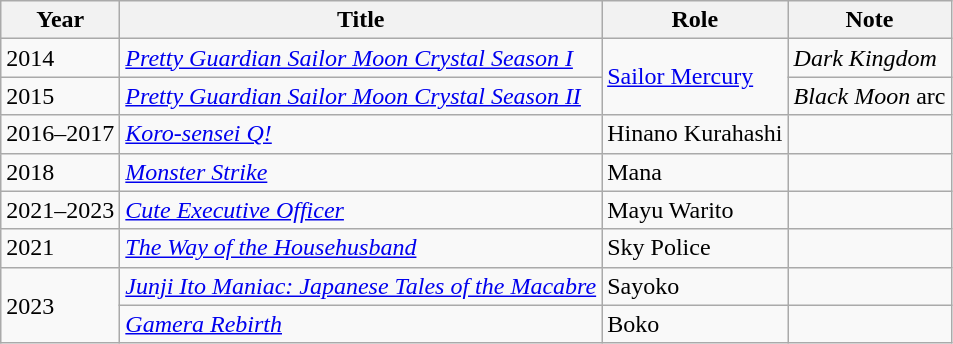<table class="wikitable">
<tr>
<th>Year</th>
<th>Title</th>
<th>Role</th>
<th>Note</th>
</tr>
<tr>
<td>2014</td>
<td><em><a href='#'>Pretty Guardian Sailor Moon Crystal Season I</a></em></td>
<td rowspan="2"><a href='#'>Sailor Mercury</a></td>
<td><em>Dark Kingdom</em></td>
</tr>
<tr>
<td>2015</td>
<td><em><a href='#'>Pretty Guardian Sailor Moon Crystal Season II</a></em></td>
<td><em>Black Moon</em> arc</td>
</tr>
<tr>
<td>2016–2017</td>
<td><em><a href='#'>Koro-sensei Q!</a></em></td>
<td>Hinano Kurahashi</td>
<td></td>
</tr>
<tr>
<td>2018</td>
<td><em><a href='#'>Monster Strike</a></em></td>
<td>Mana</td>
<td></td>
</tr>
<tr>
<td>2021–2023</td>
<td><em><a href='#'>Cute Executive Officer</a></em></td>
<td>Mayu Warito</td>
<td></td>
</tr>
<tr>
<td>2021</td>
<td><em><a href='#'>The Way of the Househusband</a></em></td>
<td>Sky Police</td>
<td></td>
</tr>
<tr>
<td rowspan="2">2023</td>
<td><em><a href='#'>Junji Ito Maniac: Japanese Tales of the Macabre</a></em></td>
<td>Sayoko</td>
<td></td>
</tr>
<tr>
<td><em><a href='#'>Gamera Rebirth</a></em></td>
<td>Boko</td>
<td></td>
</tr>
</table>
